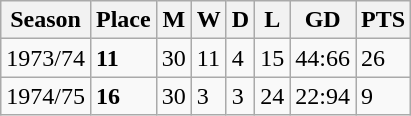<table class="wikitable">
<tr>
<th>Season</th>
<th>Place</th>
<th>M</th>
<th>W</th>
<th>D</th>
<th>L</th>
<th>GD</th>
<th>PTS</th>
</tr>
<tr>
<td>1973/74</td>
<td><strong>11</strong></td>
<td>30</td>
<td>11</td>
<td>4</td>
<td>15</td>
<td>44:66</td>
<td>26</td>
</tr>
<tr>
<td>1974/75</td>
<td><strong>16</strong></td>
<td>30</td>
<td>3</td>
<td>3</td>
<td>24</td>
<td>22:94</td>
<td>9</td>
</tr>
</table>
